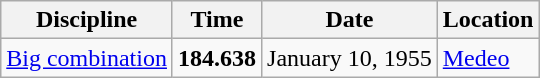<table class='wikitable'>
<tr>
<th>Discipline</th>
<th>Time</th>
<th>Date</th>
<th>Location</th>
</tr>
<tr>
<td><a href='#'>Big combination</a></td>
<td><strong>184.638</strong></td>
<td>January 10, 1955</td>
<td align=left> <a href='#'>Medeo</a></td>
</tr>
</table>
